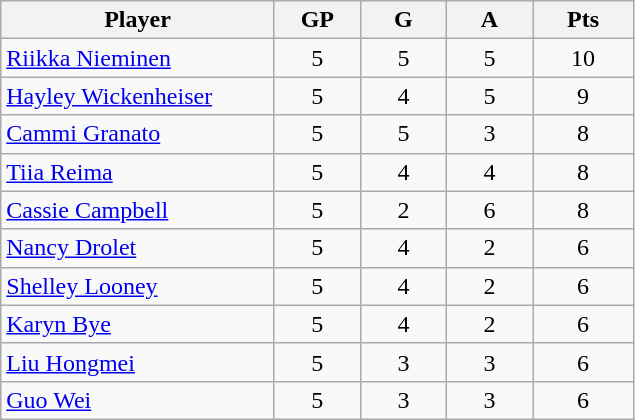<table class="wikitable sortable" style="text-align:center;">
<tr>
<th width="175px">Player</th>
<th width="50px">GP</th>
<th width="50px">G</th>
<th width="50px">A</th>
<th width="60px">Pts</th>
</tr>
<tr align=center>
<td align=left> <a href='#'>Riikka Nieminen</a></td>
<td>5</td>
<td>5</td>
<td>5</td>
<td>10</td>
</tr>
<tr align=center>
<td align=left> <a href='#'>Hayley Wickenheiser</a></td>
<td>5</td>
<td>4</td>
<td>5</td>
<td>9</td>
</tr>
<tr align=center>
<td align=left> <a href='#'>Cammi Granato</a></td>
<td>5</td>
<td>5</td>
<td>3</td>
<td>8</td>
</tr>
<tr align=center>
<td align=left> <a href='#'>Tiia Reima</a></td>
<td>5</td>
<td>4</td>
<td>4</td>
<td>8</td>
</tr>
<tr align=center>
<td align=left> <a href='#'>Cassie Campbell</a></td>
<td>5</td>
<td>2</td>
<td>6</td>
<td>8</td>
</tr>
<tr align=center>
<td align=left> <a href='#'>Nancy Drolet</a></td>
<td>5</td>
<td>4</td>
<td>2</td>
<td>6</td>
</tr>
<tr align=center>
<td align=left> <a href='#'>Shelley Looney</a></td>
<td>5</td>
<td>4</td>
<td>2</td>
<td>6</td>
</tr>
<tr align=center>
<td align=left> <a href='#'>Karyn Bye</a></td>
<td>5</td>
<td>4</td>
<td>2</td>
<td>6</td>
</tr>
<tr align=center>
<td align=left> <a href='#'>Liu Hongmei</a></td>
<td>5</td>
<td>3</td>
<td>3</td>
<td>6</td>
</tr>
<tr align=center>
<td align=left> <a href='#'>Guo Wei</a></td>
<td>5</td>
<td>3</td>
<td>3</td>
<td>6</td>
</tr>
</table>
